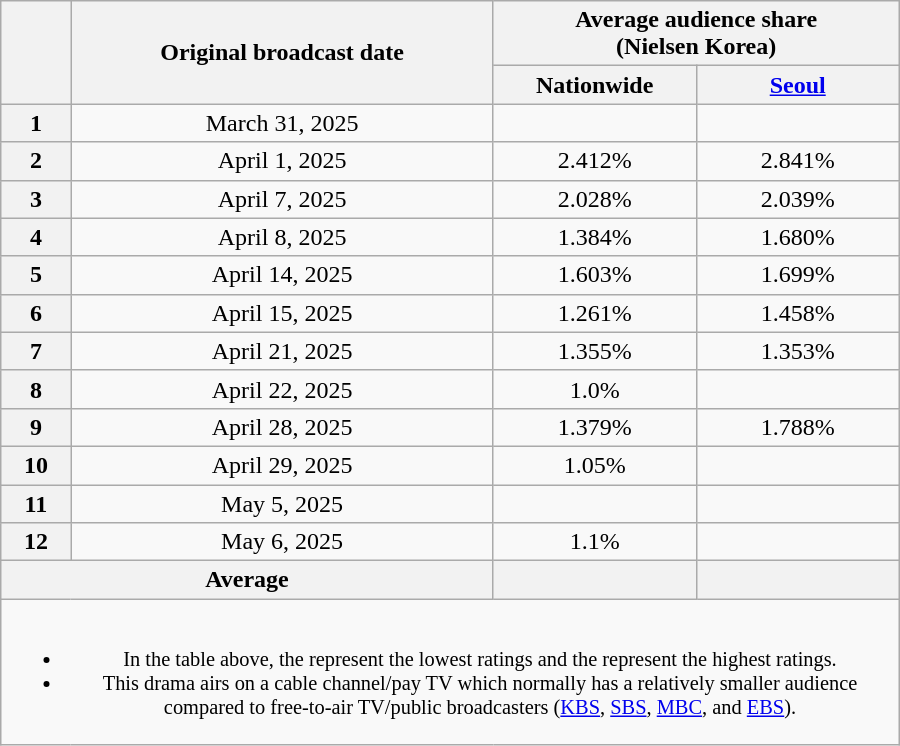<table class="wikitable" style="margin-left:auto; margin-right:auto; width:600px; text-align:center">
<tr>
<th scope="col" rowspan="2"></th>
<th scope="col" rowspan="2">Original broadcast date</th>
<th scope="col" colspan="2">Average audience share<br>(Nielsen Korea)</th>
</tr>
<tr>
<th scope="col" style="width:8em">Nationwide</th>
<th scope="col" style="width:8em"><a href='#'>Seoul</a></th>
</tr>
<tr>
<th scope="row">1</th>
<td>March 31, 2025</td>
<td><strong></strong> </td>
<td><strong></strong> </td>
</tr>
<tr>
<th scope="row">2</th>
<td>April 1, 2025</td>
<td>2.412% </td>
<td>2.841% </td>
</tr>
<tr>
<th scope="row">3</th>
<td>April 7, 2025</td>
<td>2.028% </td>
<td>2.039% </td>
</tr>
<tr>
<th scope="row">4</th>
<td>April 8, 2025</td>
<td>1.384% </td>
<td>1.680% </td>
</tr>
<tr>
<th scope="row">5</th>
<td>April 14, 2025</td>
<td>1.603% </td>
<td>1.699% </td>
</tr>
<tr>
<th scope="row">6</th>
<td>April 15, 2025</td>
<td>1.261% </td>
<td>1.458% </td>
</tr>
<tr>
<th scope="row">7</th>
<td>April 21, 2025</td>
<td>1.355% </td>
<td>1.353% </td>
</tr>
<tr>
<th scope="row">8</th>
<td>April 22, 2025</td>
<td>1.0% </td>
<td></td>
</tr>
<tr>
<th scope="row">9</th>
<td>April 28, 2025</td>
<td>1.379% </td>
<td>1.788% </td>
</tr>
<tr>
<th scope="row">10</th>
<td>April 29, 2025</td>
<td>1.05% </td>
<td><strong></strong> </td>
</tr>
<tr>
<th scope="row">11</th>
<td>May 5, 2025</td>
<td><strong></strong> </td>
<td></td>
</tr>
<tr>
<th scope="row">12</th>
<td>May 6, 2025</td>
<td>1.1% </td>
<td></td>
</tr>
<tr>
<th scope="col" colspan="2">Average</th>
<th scope="col"></th>
<th scope="col"></th>
</tr>
<tr>
<td colspan="4" style="font-size:85%"><br><ul><li>In the table above, the <strong></strong> represent the lowest ratings and the <strong></strong> represent the highest ratings.</li><li>This drama airs on a cable channel/pay TV which normally has a relatively smaller audience compared to free-to-air TV/public broadcasters (<a href='#'>KBS</a>, <a href='#'>SBS</a>, <a href='#'>MBC</a>, and <a href='#'>EBS</a>).</li></ul></td>
</tr>
</table>
